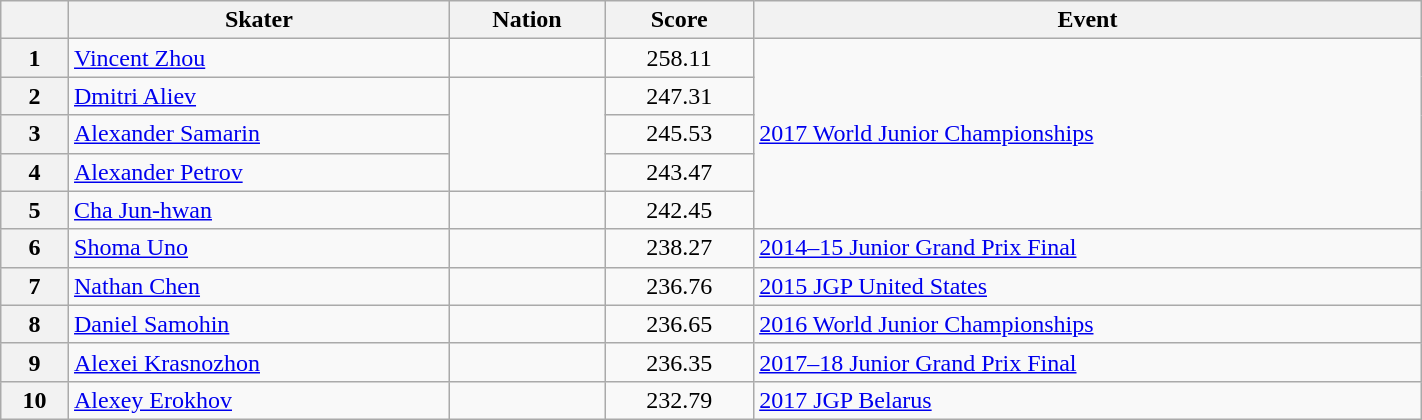<table class="wikitable unsortable" style="text-align:left; width:75%">
<tr>
<th scope="col"></th>
<th scope="col">Skater</th>
<th scope="col">Nation</th>
<th scope="col">Score</th>
<th scope="col">Event</th>
</tr>
<tr>
<th scope="row">1</th>
<td><a href='#'>Vincent Zhou</a></td>
<td></td>
<td style="text-align:center">258.11</td>
<td rowspan="5"><a href='#'>2017 World Junior Championships</a></td>
</tr>
<tr>
<th scope="row">2</th>
<td><a href='#'>Dmitri Aliev</a></td>
<td rowspan="3"></td>
<td style="text-align:center">247.31</td>
</tr>
<tr>
<th scope="row">3</th>
<td><a href='#'>Alexander Samarin</a></td>
<td style="text-align:center">245.53</td>
</tr>
<tr>
<th scope="row">4</th>
<td><a href='#'>Alexander Petrov</a></td>
<td style="text-align:center">243.47</td>
</tr>
<tr>
<th scope="row">5</th>
<td><a href='#'>Cha Jun-hwan</a></td>
<td></td>
<td style="text-align:center">242.45</td>
</tr>
<tr>
<th scope="row">6</th>
<td><a href='#'>Shoma Uno</a></td>
<td></td>
<td style="text-align:center">238.27</td>
<td><a href='#'>2014–15 Junior Grand Prix Final</a></td>
</tr>
<tr>
<th scope="row">7</th>
<td><a href='#'>Nathan Chen</a></td>
<td></td>
<td style="text-align:center">236.76</td>
<td><a href='#'>2015 JGP United States</a></td>
</tr>
<tr>
<th scope="row">8</th>
<td><a href='#'>Daniel Samohin</a></td>
<td></td>
<td style="text-align:center">236.65</td>
<td><a href='#'>2016 World Junior Championships</a></td>
</tr>
<tr>
<th scope="row">9</th>
<td><a href='#'>Alexei Krasnozhon</a></td>
<td></td>
<td style="text-align:center">236.35</td>
<td><a href='#'>2017–18 Junior Grand Prix Final</a></td>
</tr>
<tr>
<th scope="row">10</th>
<td><a href='#'>Alexey Erokhov</a></td>
<td></td>
<td style="text-align:center">232.79</td>
<td><a href='#'>2017 JGP Belarus</a></td>
</tr>
</table>
